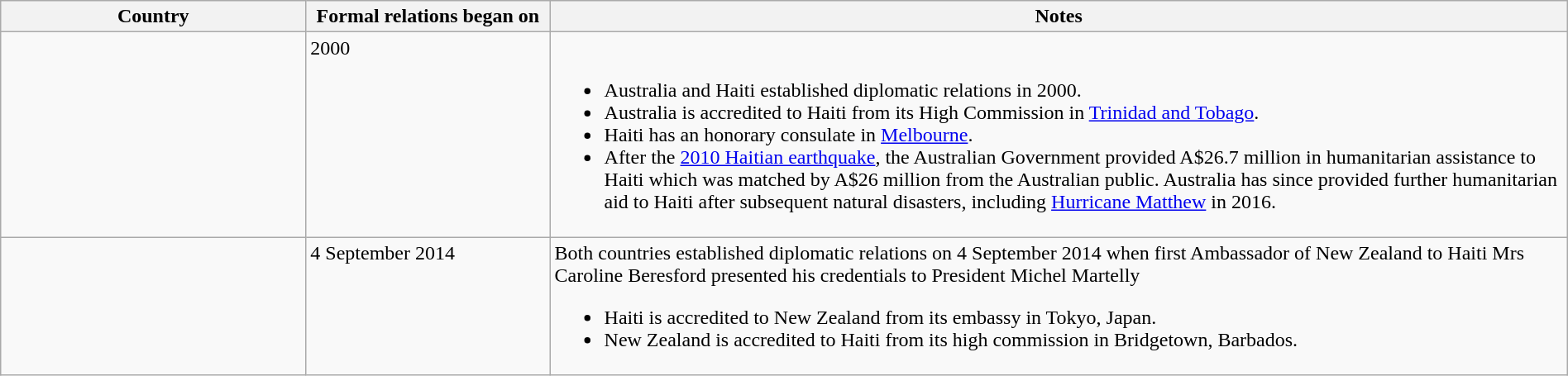<table class="wikitable sortable" style="width:100%; margin:auto;">
<tr>
<th style="width:15%;">Country</th>
<th style="width:12%;">Formal relations began on</th>
<th style="width:50%;">Notes</th>
</tr>
<tr valign="top">
<td></td>
<td>2000</td>
<td><br><ul><li>Australia and Haiti established diplomatic relations in 2000.</li><li>Australia is accredited to Haiti from its High Commission in <a href='#'>Trinidad and Tobago</a>.</li><li>Haiti has an honorary consulate in <a href='#'>Melbourne</a>.</li><li>After the <a href='#'>2010 Haitian earthquake</a>, the Australian Government provided A$26.7 million in humanitarian assistance to Haiti which was matched by A$26 million from the Australian public. Australia has since provided further humanitarian aid to Haiti after subsequent natural disasters, including <a href='#'>Hurricane Matthew</a> in 2016.</li></ul></td>
</tr>
<tr valign="top">
<td></td>
<td>4 September 2014</td>
<td>Both countries established diplomatic relations on 4 September 2014 when first Ambassador of New Zealand to Haiti Mrs Caroline Beresford presented his credentials to President Michel Martelly<br><ul><li>Haiti is accredited to New Zealand from its embassy in Tokyo, Japan.</li><li>New Zealand is accredited to Haiti from its high commission in Bridgetown, Barbados.</li></ul></td>
</tr>
</table>
